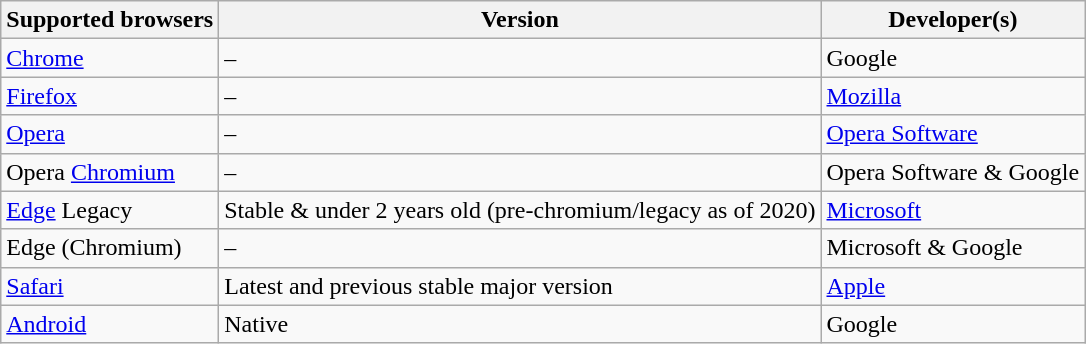<table class="wikitable mw-collapsible mw-collapsed">
<tr>
<th>Supported browsers </th>
<th>Version</th>
<th>Developer(s)</th>
</tr>
<tr>
<td><a href='#'>Chrome</a></td>
<td>–</td>
<td>Google</td>
</tr>
<tr>
<td><a href='#'>Firefox</a></td>
<td>–</td>
<td><a href='#'>Mozilla</a></td>
</tr>
<tr>
<td><a href='#'>Opera</a></td>
<td>–</td>
<td><a href='#'>Opera Software</a></td>
</tr>
<tr>
<td>Opera <a href='#'>Chromium</a></td>
<td>–</td>
<td>Opera Software & Google</td>
</tr>
<tr>
<td><a href='#'>Edge</a> Legacy</td>
<td>Stable & under 2 years old (pre-chromium/legacy as of 2020)</td>
<td><a href='#'>Microsoft</a></td>
</tr>
<tr>
<td>Edge (Chromium)</td>
<td>–</td>
<td>Microsoft & Google</td>
</tr>
<tr>
<td><a href='#'>Safari</a></td>
<td>Latest and previous stable major version</td>
<td><a href='#'>Apple</a></td>
</tr>
<tr>
<td><a href='#'>Android</a></td>
<td>Native</td>
<td>Google</td>
</tr>
</table>
